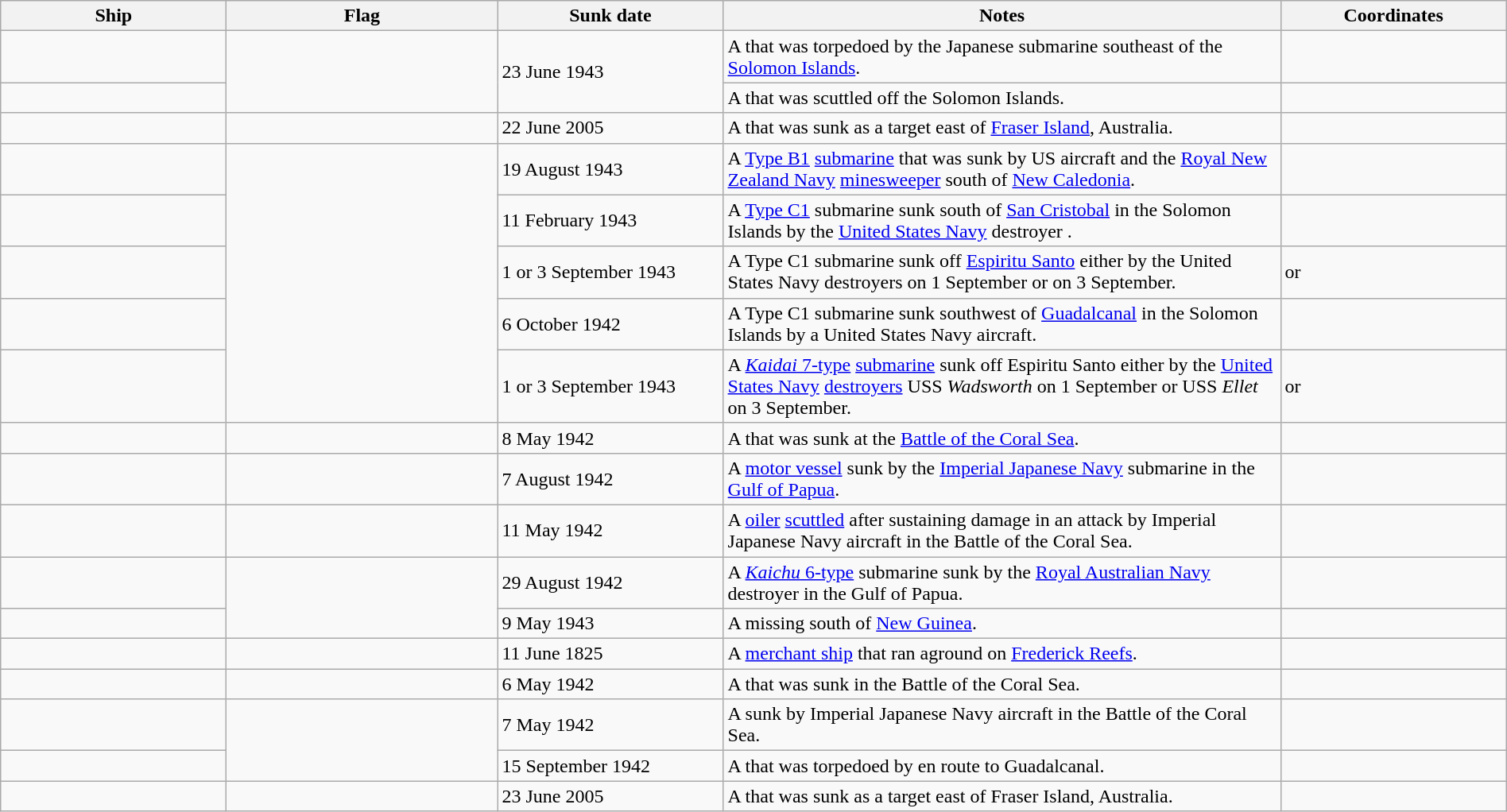<table class="wikitable sortable" style="width:100%" |>
<tr>
<th width="15%">Ship</th>
<th width="18%">Flag</th>
<th width="15%" align="right">Sunk date</th>
<th width="37%">Notes</th>
<th width="15%">Coordinates</th>
</tr>
<tr>
<td scope="row" data-sort-value="Aludra"></td>
<td rowspan="2"></td>
<td rowspan="2">23 June 1943</td>
<td>A  that was torpedoed by the Japanese submarine  southeast of the <a href='#'>Solomon Islands</a>.</td>
<td></td>
</tr>
<tr>
<td scope="row" data-sort-value="Deimos"></td>
<td>A  that was scuttled off the Solomon Islands.</td>
<td></td>
</tr>
<tr>
<td scope="row" data-sort-value="Elliot"></td>
<td></td>
<td>22 June 2005</td>
<td>A  that was sunk as a target  east of <a href='#'>Fraser Island</a>, Australia.</td>
<td></td>
</tr>
<tr>
<td scope="row" data-sort-value="I-17"></td>
<td rowspan="5"></td>
<td>19 August 1943</td>
<td>A <a href='#'>Type B1</a> <a href='#'>submarine</a> that was sunk by US aircraft and the <a href='#'>Royal New Zealand Navy</a> <a href='#'>minesweeper</a>  south of <a href='#'>New Caledonia</a>.</td>
<td></td>
</tr>
<tr>
<td scope="row" data-sort-value="I-18"></td>
<td>11 February 1943</td>
<td>A <a href='#'>Type C1</a> submarine sunk  south of <a href='#'>San Cristobal</a> in the Solomon Islands by the <a href='#'>United States Navy</a> destroyer .</td>
<td></td>
</tr>
<tr>
<td scope="row" data-sort-value="I-20"></td>
<td>1 or 3 September 1943</td>
<td>A Type C1 submarine sunk off <a href='#'>Espiritu Santo</a> either by the United States Navy destroyers  on 1 September or  on 3 September.</td>
<td> or </td>
</tr>
<tr>
<td scope="row" data-sort-value="I-22"></td>
<td>6 October 1942</td>
<td>A Type C1 submarine sunk southwest of <a href='#'>Guadalcanal</a> in the Solomon Islands by a United States Navy aircraft.</td>
<td></td>
</tr>
<tr>
<td scope="row" data-sort-value="I-182"></td>
<td>1 or 3 September 1943</td>
<td>A <a href='#'><em>Kaidai</em> 7-type</a> <a href='#'>submarine</a> sunk off Espiritu Santo either by the <a href='#'>United States Navy</a> <a href='#'>destroyers</a> USS <em>Wadsworth</em> on 1 September or USS <em>Ellet</em> on 3 September.</td>
<td> or </td>
</tr>
<tr>
<td scope="row" data-sort-value="Lexington"></td>
<td></td>
<td>8 May 1942</td>
<td>A  that was sunk at the <a href='#'>Battle of the Coral Sea</a>.</td>
<td></td>
</tr>
<tr>
<td scope="row" data-sort-value="Mamutu"></td>
<td></td>
<td>7 August 1942</td>
<td>A <a href='#'>motor vessel</a> sunk by the <a href='#'>Imperial Japanese Navy</a> submarine  in the <a href='#'>Gulf of Papua</a>.</td>
<td></td>
</tr>
<tr>
<td scope="row" data-sort-value="Neosho"></td>
<td></td>
<td>11 May 1942</td>
<td>A  <a href='#'>oiler</a> <a href='#'>scuttled</a> after sustaining damage in an attack by Imperial Japanese Navy aircraft in the Battle of the Coral Sea.</td>
<td></td>
</tr>
<tr>
<td scope="row" data-sort-value="Ro-33"></td>
<td rowspan="2"></td>
<td>29 August 1942</td>
<td>A <a href='#'><em>Kaichu</em> 6-type</a> submarine sunk by the <a href='#'>Royal Australian Navy</a> destroyer  in the Gulf of Papua.</td>
<td></td>
</tr>
<tr>
<td scope="row" data-sort-value="Ro-102"></td>
<td>9 May 1943</td>
<td>A  missing south of <a href='#'>New Guinea</a>.</td>
<td></td>
</tr>
<tr>
<td scope="row" data-sort-value="Royal Charlotte"></td>
<td></td>
<td>11 June 1825</td>
<td>A <a href='#'>merchant ship</a> that ran aground on <a href='#'>Frederick Reefs</a>.</td>
<td></td>
</tr>
<tr>
<td scope="row" data-sort-value="Shōhō"></td>
<td></td>
<td>6 May 1942</td>
<td>A  that was sunk in the Battle of the Coral Sea.</td>
<td></td>
</tr>
<tr>
<td scope="row" data-sort-value="Sims"></td>
<td rowspan="2"></td>
<td>7 May 1942</td>
<td>A  sunk by Imperial Japanese Navy aircraft in the Battle of the Coral Sea.</td>
<td></td>
</tr>
<tr>
<td scope="row" data-sort-value="Wasp"></td>
<td>15 September 1942</td>
<td>A  that was torpedoed by  en route to Guadalcanal.</td>
<td></td>
</tr>
<tr>
<td scope="row" data-sort-value="William H. Standley"></td>
<td></td>
<td>23 June 2005</td>
<td>A  that was sunk as a target  east of Fraser Island, Australia.</td>
<td></td>
</tr>
</table>
